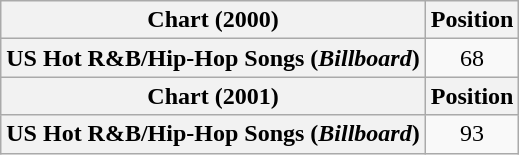<table class="wikitable plainrowheaders" style="text-align:center;">
<tr>
<th scope="col">Chart (2000)</th>
<th scope="col">Position</th>
</tr>
<tr>
<th scope="row">US Hot R&B/Hip-Hop Songs (<em>Billboard</em>)</th>
<td>68</td>
</tr>
<tr>
<th scope="col">Chart (2001)</th>
<th scope="col">Position</th>
</tr>
<tr>
<th scope="row">US Hot R&B/Hip-Hop Songs (<em>Billboard</em>)</th>
<td>93</td>
</tr>
</table>
